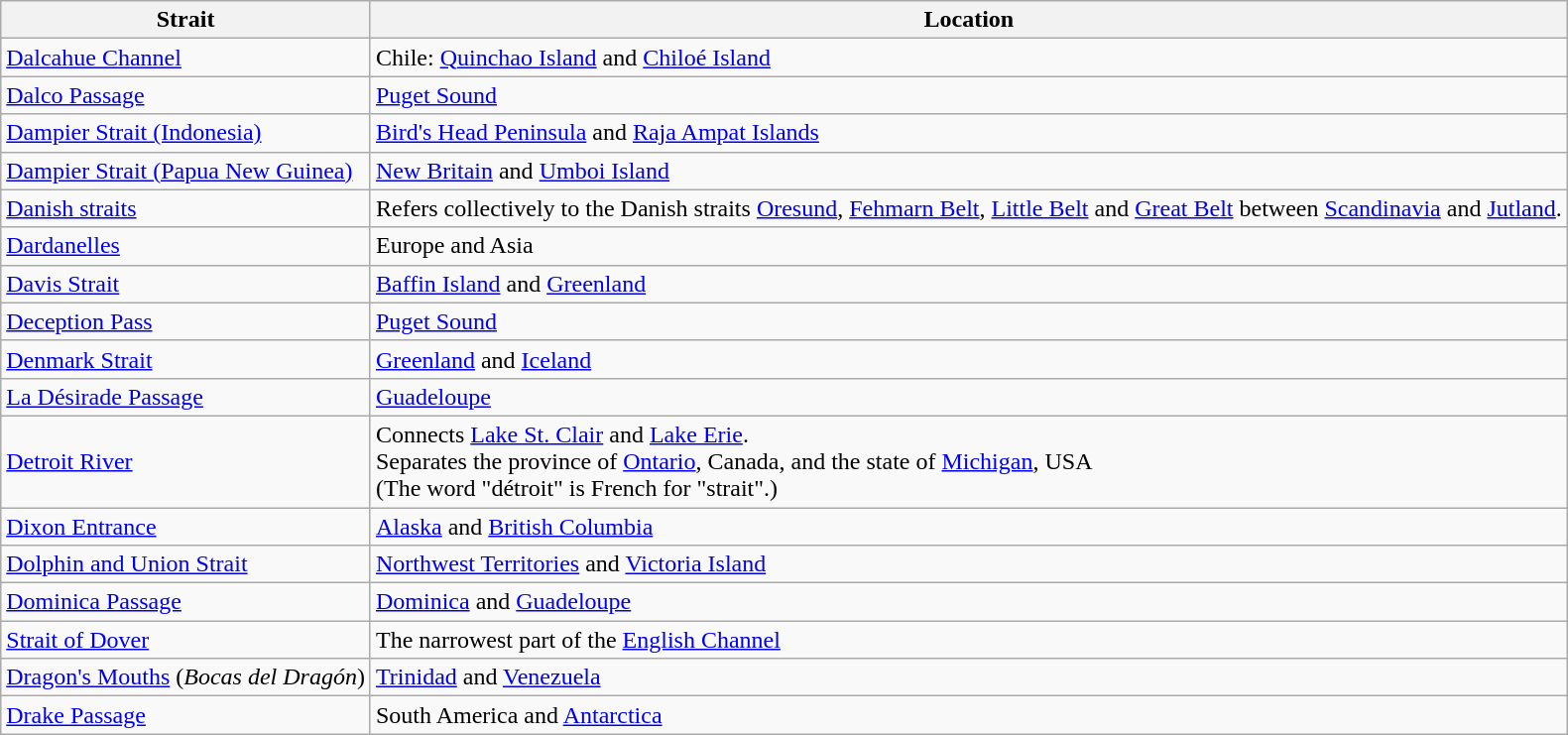<table class="wikitable sortable">
<tr>
<th>Strait</th>
<th>Location</th>
</tr>
<tr>
<td><a href='#'>Dalcahue Channel</a></td>
<td>Chile: <a href='#'>Quinchao Island</a> and <a href='#'>Chiloé Island</a></td>
</tr>
<tr>
<td><a href='#'>Dalco Passage</a></td>
<td><a href='#'>Puget Sound</a></td>
</tr>
<tr>
<td><a href='#'>Dampier Strait (Indonesia)</a></td>
<td><a href='#'>Bird's Head Peninsula</a> and <a href='#'>Raja Ampat Islands</a></td>
</tr>
<tr>
<td><a href='#'>Dampier Strait (Papua New Guinea)</a></td>
<td><a href='#'>New Britain</a> and <a href='#'>Umboi Island</a></td>
</tr>
<tr>
<td><a href='#'>Danish straits</a></td>
<td>Refers collectively to the Danish straits <a href='#'>Oresund</a>, <a href='#'>Fehmarn Belt</a>, <a href='#'>Little Belt</a> and <a href='#'>Great Belt</a> between <a href='#'>Scandinavia</a> and <a href='#'>Jutland</a>.</td>
</tr>
<tr>
<td><a href='#'>Dardanelles</a></td>
<td>Europe and Asia</td>
</tr>
<tr>
<td><a href='#'>Davis Strait</a></td>
<td><a href='#'>Baffin Island</a> and <a href='#'>Greenland</a></td>
</tr>
<tr>
<td><a href='#'>Deception Pass</a></td>
<td><a href='#'>Puget Sound</a></td>
</tr>
<tr>
<td><a href='#'>Denmark Strait</a></td>
<td><a href='#'>Greenland</a> and <a href='#'>Iceland</a></td>
</tr>
<tr>
<td><a href='#'>La Désirade Passage</a></td>
<td><a href='#'>Guadeloupe</a></td>
</tr>
<tr>
<td><a href='#'>Detroit River</a></td>
<td>Connects <a href='#'>Lake St. Clair</a> and <a href='#'>Lake Erie</a>.<br>Separates the province of <a href='#'>Ontario</a>, Canada, and the state of <a href='#'>Michigan</a>, USA<br>(The word "détroit" is French for "strait".)</td>
</tr>
<tr>
<td><a href='#'>Dixon Entrance</a></td>
<td><a href='#'>Alaska</a> and <a href='#'>British Columbia</a></td>
</tr>
<tr>
<td><a href='#'>Dolphin and Union Strait</a></td>
<td><a href='#'>Northwest Territories</a> and <a href='#'>Victoria Island</a></td>
</tr>
<tr>
<td><a href='#'>Dominica Passage</a></td>
<td><a href='#'>Dominica</a> and <a href='#'>Guadeloupe</a></td>
</tr>
<tr>
<td><a href='#'>Strait of Dover</a></td>
<td>The narrowest part of the <a href='#'>English Channel</a></td>
</tr>
<tr>
<td><a href='#'>Dragon's Mouths</a> (<em>Bocas del Dragón</em>)</td>
<td><a href='#'>Trinidad</a> and <a href='#'>Venezuela</a></td>
</tr>
<tr>
<td><a href='#'>Drake Passage</a></td>
<td>South America and <a href='#'>Antarctica</a></td>
</tr>
</table>
